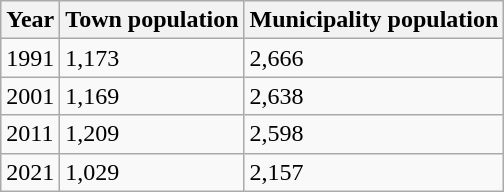<table class=wikitable>
<tr>
<th>Year</th>
<th>Town population</th>
<th>Municipality population</th>
</tr>
<tr>
<td>1991</td>
<td>1,173</td>
<td>2,666</td>
</tr>
<tr>
<td>2001</td>
<td>1,169</td>
<td>2,638</td>
</tr>
<tr>
<td>2011</td>
<td>1,209</td>
<td>2,598</td>
</tr>
<tr>
<td>2021</td>
<td>1,029</td>
<td>2,157</td>
</tr>
</table>
